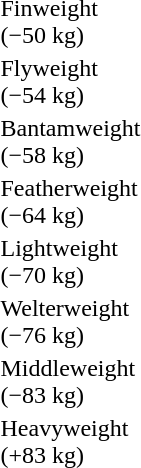<table>
<tr>
<td rowspan=2>Finweight<br>(−50 kg)</td>
<td rowspan=2></td>
<td rowspan=2></td>
<td></td>
</tr>
<tr>
<td></td>
</tr>
<tr>
<td rowspan=2>Flyweight<br>(−54 kg)</td>
<td rowspan=2></td>
<td rowspan=2></td>
<td></td>
</tr>
<tr>
<td></td>
</tr>
<tr>
<td rowspan=2>Bantamweight<br>(−58 kg)</td>
<td rowspan=2></td>
<td rowspan=2></td>
<td></td>
</tr>
<tr>
<td></td>
</tr>
<tr>
<td rowspan=2>Featherweight<br>(−64 kg)</td>
<td rowspan=2></td>
<td rowspan=2></td>
<td></td>
</tr>
<tr>
<td></td>
</tr>
<tr>
<td rowspan=2>Lightweight<br>(−70 kg)</td>
<td rowspan=2></td>
<td rowspan=2></td>
<td></td>
</tr>
<tr>
<td></td>
</tr>
<tr>
<td rowspan=2>Welterweight<br>(−76 kg)</td>
<td rowspan=2></td>
<td rowspan=2></td>
<td></td>
</tr>
<tr>
<td></td>
</tr>
<tr>
<td rowspan=2>Middleweight<br>(−83 kg)</td>
<td rowspan=2></td>
<td rowspan=2></td>
<td></td>
</tr>
<tr>
<td></td>
</tr>
<tr>
<td rowspan=2>Heavyweight<br>(+83 kg)</td>
<td rowspan=2></td>
<td rowspan=2></td>
<td></td>
</tr>
<tr>
<td></td>
</tr>
</table>
